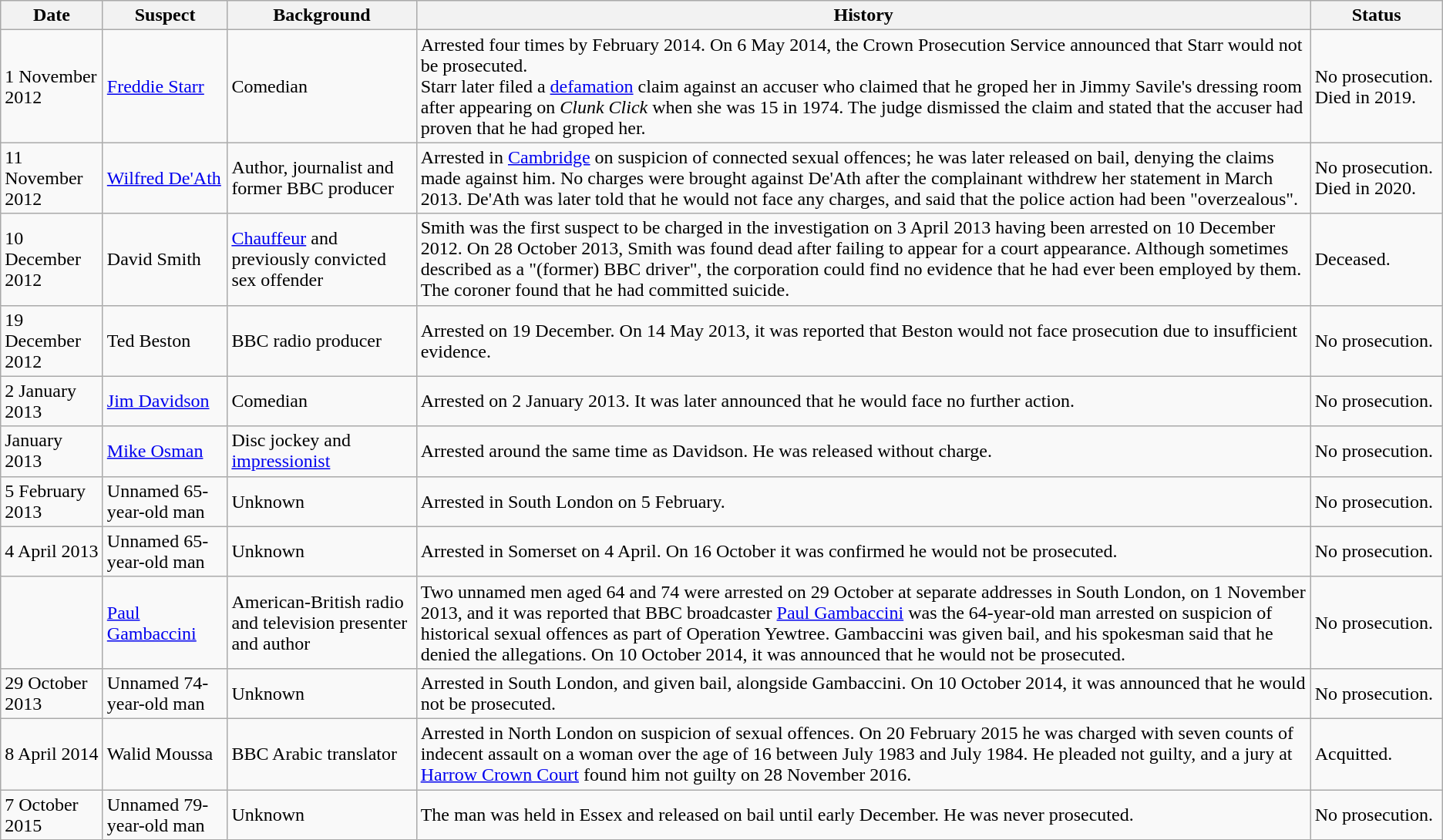<table class="wikitable collapsible collapsed">
<tr>
<th>Date</th>
<th>Suspect</th>
<th>Background</th>
<th>History</th>
<th>Status</th>
</tr>
<tr>
<td>1 November 2012</td>
<td><a href='#'>Freddie Starr</a></td>
<td>Comedian</td>
<td>Arrested four times by February 2014. On 6 May 2014, the Crown Prosecution Service announced that Starr would not be prosecuted.<br>Starr later filed a <a href='#'>defamation</a> claim against an accuser who claimed that he groped her in Jimmy Savile's dressing room after appearing on <em>Clunk Click</em> when she was 15 in 1974. The judge dismissed the claim and stated that the accuser had proven that he had groped her.</td>
<td>No prosecution. Died in 2019.</td>
</tr>
<tr>
<td>11 November 2012</td>
<td><a href='#'>Wilfred De'Ath</a></td>
<td>Author, journalist and former BBC producer</td>
<td>Arrested in <a href='#'>Cambridge</a> on suspicion of connected sexual offences; he was later released on bail, denying the claims made against him. No charges were brought against De'Ath after the complainant withdrew her statement in March 2013. De'Ath was later told that he would not face any charges, and said that the police action had been "overzealous".</td>
<td>No prosecution. Died in 2020.</td>
</tr>
<tr>
<td>10 December 2012</td>
<td>David Smith</td>
<td><a href='#'>Chauffeur</a> and previously convicted sex offender</td>
<td>Smith was the first suspect to be charged in the investigation on 3 April 2013 having been arrested on 10 December 2012. On 28 October 2013, Smith was found dead after failing to appear for a court appearance. Although sometimes described as a "(former) BBC driver", the corporation could find no evidence that he had ever been employed by them. The coroner found that he had committed suicide.</td>
<td>Deceased.</td>
</tr>
<tr>
<td>19 December 2012</td>
<td>Ted Beston</td>
<td>BBC radio producer</td>
<td>Arrested on 19 December. On 14 May 2013, it was reported that Beston would not face prosecution due to insufficient evidence.</td>
<td>No prosecution.</td>
</tr>
<tr>
<td>2 January 2013</td>
<td><a href='#'>Jim Davidson</a></td>
<td>Comedian</td>
<td>Arrested on 2 January 2013. It was later announced that he would face no further action.</td>
<td>No prosecution.</td>
</tr>
<tr>
<td>January 2013</td>
<td><a href='#'>Mike Osman</a></td>
<td>Disc jockey and <a href='#'>impressionist</a></td>
<td>Arrested around the same time as Davidson. He was released without charge.</td>
<td>No prosecution.</td>
</tr>
<tr>
<td>5 February 2013</td>
<td>Unnamed 65-year-old man</td>
<td>Unknown</td>
<td>Arrested in South London on 5 February.</td>
<td>No prosecution.</td>
</tr>
<tr>
<td>4 April 2013</td>
<td>Unnamed 65-year-old man</td>
<td>Unknown</td>
<td>Arrested in Somerset on 4 April. On 16 October it was confirmed he would not be prosecuted.</td>
<td>No prosecution.</td>
</tr>
<tr>
<td></td>
<td><a href='#'>Paul Gambaccini</a></td>
<td>American-British radio and television presenter and author</td>
<td>Two unnamed men aged 64 and 74 were arrested on 29 October at separate addresses in South London, on 1 November 2013, and it was reported that BBC broadcaster <a href='#'>Paul Gambaccini</a> was the 64-year-old man arrested on suspicion of historical sexual offences as part of Operation Yewtree. Gambaccini was given bail, and his spokesman said that he denied the allegations. On 10 October 2014, it was announced that he would not be prosecuted.</td>
<td>No prosecution.</td>
</tr>
<tr>
<td>29 October 2013</td>
<td>Unnamed 74-year-old man</td>
<td>Unknown</td>
<td>Arrested in South London, and given bail, alongside Gambaccini. On 10 October 2014, it was announced that he would not be prosecuted.</td>
<td>No prosecution.</td>
</tr>
<tr>
<td>8 April 2014</td>
<td>Walid Moussa</td>
<td>BBC Arabic translator</td>
<td>Arrested in North London on suspicion of sexual offences. On 20 February 2015 he was charged with seven counts of indecent assault on a woman over the age of 16 between July 1983 and July 1984. He pleaded not guilty, and a jury at <a href='#'>Harrow Crown Court</a> found him not guilty on 28 November 2016.</td>
<td>Acquitted.</td>
</tr>
<tr>
<td>7 October 2015</td>
<td>Unnamed 79-year-old man</td>
<td>Unknown</td>
<td>The man was held in Essex and released on bail until early December. He was never prosecuted.</td>
<td>No prosecution.</td>
</tr>
</table>
